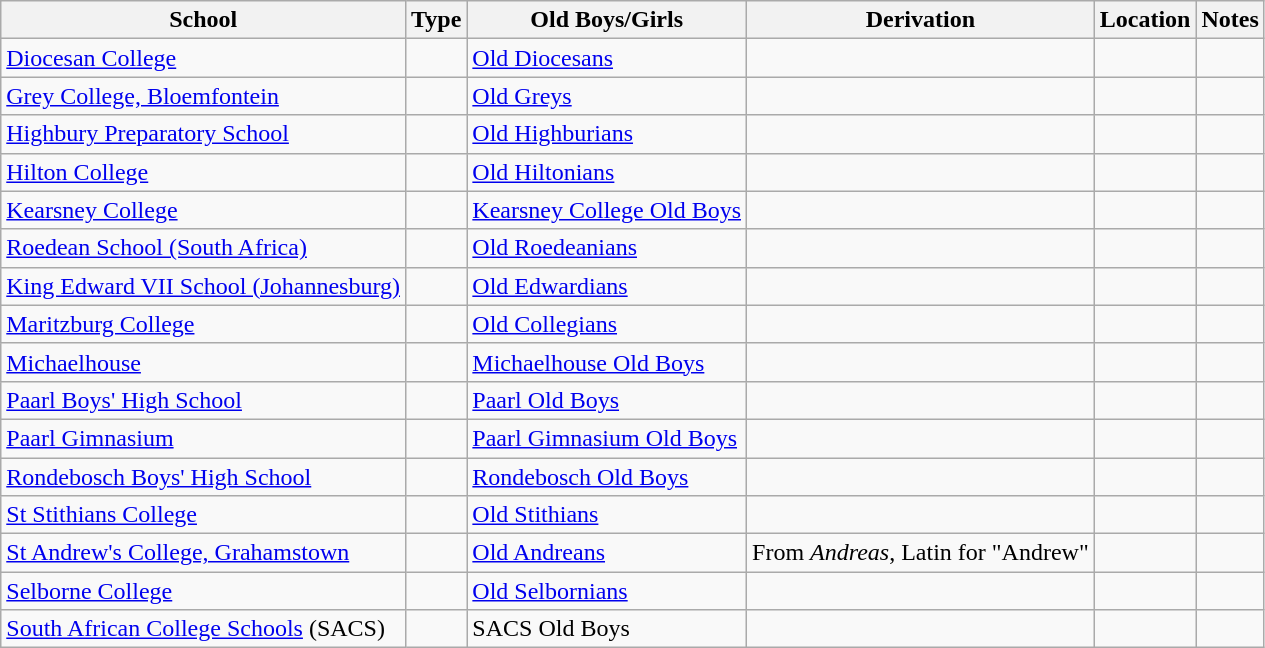<table class="wikitable sortable">
<tr>
<th>School</th>
<th>Type</th>
<th>Old Boys/Girls</th>
<th>Derivation</th>
<th>Location</th>
<th>Notes</th>
</tr>
<tr>
<td><a href='#'>Diocesan College</a></td>
<td></td>
<td><a href='#'>Old Diocesans</a></td>
<td></td>
<td></td>
<td></td>
</tr>
<tr>
<td><a href='#'>Grey College, Bloemfontein</a></td>
<td></td>
<td><a href='#'>Old Greys</a></td>
<td></td>
<td></td>
<td></td>
</tr>
<tr>
<td><a href='#'>Highbury Preparatory School</a></td>
<td></td>
<td><a href='#'>Old Highburians</a></td>
<td></td>
<td></td>
<td></td>
</tr>
<tr>
<td><a href='#'>Hilton College</a></td>
<td></td>
<td><a href='#'>Old Hiltonians</a></td>
<td></td>
<td></td>
<td></td>
</tr>
<tr>
<td><a href='#'>Kearsney College</a></td>
<td></td>
<td><a href='#'>Kearsney College Old Boys</a></td>
<td></td>
<td></td>
<td></td>
</tr>
<tr>
<td><a href='#'>Roedean School (South Africa)</a></td>
<td></td>
<td><a href='#'>Old Roedeanians</a></td>
<td></td>
<td></td>
<td></td>
</tr>
<tr>
<td><a href='#'>King Edward VII School (Johannesburg)</a></td>
<td></td>
<td><a href='#'>Old Edwardians</a></td>
<td></td>
<td></td>
<td></td>
</tr>
<tr>
<td><a href='#'>Maritzburg College</a></td>
<td></td>
<td><a href='#'>Old Collegians</a></td>
<td></td>
<td></td>
<td></td>
</tr>
<tr>
<td><a href='#'>Michaelhouse</a></td>
<td></td>
<td><a href='#'>Michaelhouse Old Boys</a></td>
<td></td>
<td></td>
<td></td>
</tr>
<tr>
<td><a href='#'>Paarl Boys' High School</a></td>
<td></td>
<td><a href='#'>Paarl Old Boys</a></td>
<td></td>
<td></td>
<td></td>
</tr>
<tr>
<td><a href='#'>Paarl Gimnasium</a></td>
<td></td>
<td><a href='#'>Paarl Gimnasium Old Boys</a></td>
<td></td>
<td></td>
<td></td>
</tr>
<tr>
<td><a href='#'>Rondebosch Boys' High School</a></td>
<td></td>
<td><a href='#'>Rondebosch Old Boys</a></td>
<td></td>
<td></td>
<td></td>
</tr>
<tr>
<td><a href='#'>St Stithians College</a></td>
<td></td>
<td><a href='#'>Old Stithians</a></td>
<td></td>
<td></td>
<td></td>
</tr>
<tr>
<td><a href='#'>St Andrew's College, Grahamstown</a></td>
<td></td>
<td><a href='#'>Old Andreans</a></td>
<td>From <em>Andreas</em>, Latin for "Andrew"</td>
<td></td>
<td></td>
</tr>
<tr>
<td><a href='#'>Selborne College</a></td>
<td></td>
<td><a href='#'>Old Selbornians</a></td>
<td></td>
<td></td>
<td></td>
</tr>
<tr>
<td><a href='#'>South African College Schools</a> (SACS)</td>
<td></td>
<td>SACS Old Boys</td>
<td></td>
<td></td>
<td></td>
</tr>
</table>
